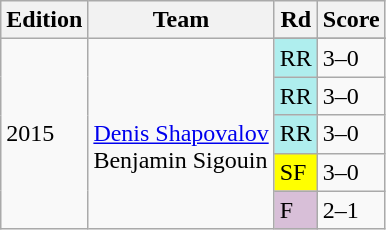<table class="wikitable sortable">
<tr>
<th scope="col" class="unsortable">Edition</th>
<th scope="col" class="unsortable">Team</th>
<th scope="col">Rd</th>
<th scope="col" class="unsortable">Score</th>
</tr>
<tr>
<td rowspan="6">2015</td>
<td rowspan="6"><br><a href='#'>Denis Shapovalov</a><br>Benjamin Sigouin</td>
</tr>
<tr>
<td bgcolor=afeeee data-sort-value="1R">RR</td>
<td> 3–0 </td>
</tr>
<tr>
<td bgcolor=afeeee data-sort-value="1R">RR</td>
<td> 3–0 </td>
</tr>
<tr>
<td bgcolor=afeeee data-sort-value="1R">RR</td>
<td> 3–0 </td>
</tr>
<tr>
<td bgcolor=yellow data-sort-value="7R">SF</td>
<td> 3–0 </td>
</tr>
<tr>
<td bgcolor=thistle data-sort-value="8R">F</td>
<td> 2–1 </td>
</tr>
</table>
